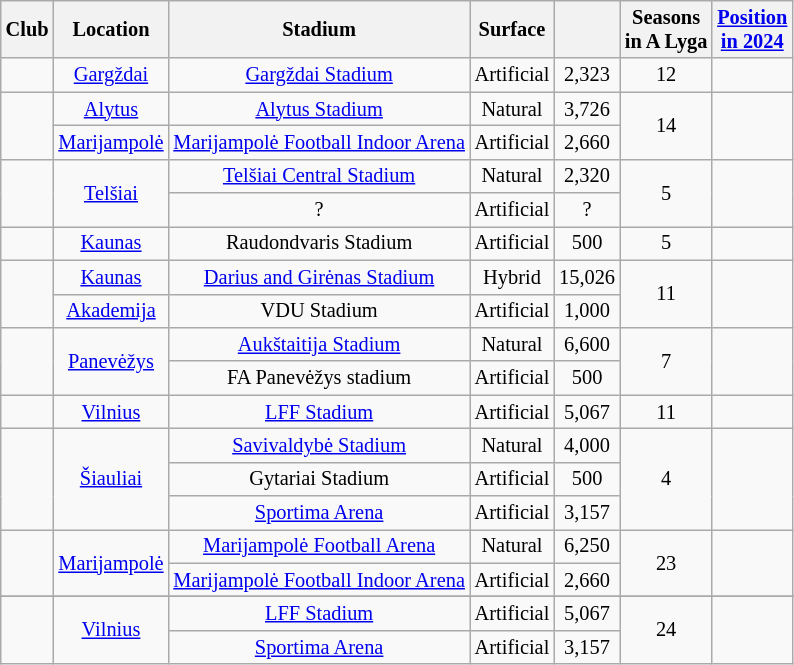<table class="wikitable sortable" style="text-align:center; font-size:85%;">
<tr>
<th>Club</th>
<th>Location</th>
<th>Stadium</th>
<th>Surface</th>
<th></th>
<th>Seasons <br>in A Lyga</th>
<th><a href='#'>Position <br>in 2024</a></th>
</tr>
<tr>
<td></td>
<td><a href='#'>Gargždai</a></td>
<td><a href='#'>Gargždai Stadium</a></td>
<td>Artificial</td>
<td>2,323</td>
<td>12</td>
<td></td>
</tr>
<tr>
<td rowspan=2></td>
<td><a href='#'>Alytus</a></td>
<td><a href='#'>Alytus Stadium</a></td>
<td>Natural</td>
<td>3,726</td>
<td rowspan=2>14</td>
<td rowspan=2></td>
</tr>
<tr>
<td><a href='#'>Marijampolė</a></td>
<td><a href='#'>Marijampolė Football Indoor Arena</a></td>
<td>Artificial</td>
<td>2,660</td>
</tr>
<tr>
<td rowspan=2></td>
<td rowspan=2><a href='#'>Telšiai</a></td>
<td><a href='#'>Telšiai Central Stadium</a></td>
<td>Natural</td>
<td>2,320</td>
<td rowspan=2>5</td>
<td rowspan=2></td>
</tr>
<tr>
<td>?</td>
<td>Artificial</td>
<td>?</td>
</tr>
<tr>
<td></td>
<td><a href='#'>Kaunas</a></td>
<td>Raudondvaris Stadium</td>
<td>Artificial</td>
<td>500</td>
<td>5</td>
<td></td>
</tr>
<tr>
<td rowspan=2></td>
<td><a href='#'>Kaunas</a></td>
<td><a href='#'>Darius and Girėnas Stadium</a></td>
<td>Hybrid</td>
<td>15,026</td>
<td rowspan=2>11</td>
<td rowspan=2></td>
</tr>
<tr>
<td><a href='#'>Akademija</a></td>
<td>VDU Stadium</td>
<td>Artificial</td>
<td>1,000</td>
</tr>
<tr>
<td rowspan=2></td>
<td rowspan=2><a href='#'>Panevėžys</a></td>
<td><a href='#'>Aukštaitija Stadium</a></td>
<td>Natural</td>
<td>6,600</td>
<td rowspan=2>7</td>
<td rowspan=2></td>
</tr>
<tr>
<td>FA Panevėžys stadium</td>
<td>Artificial</td>
<td>500</td>
</tr>
<tr>
<td></td>
<td><a href='#'>Vilnius</a></td>
<td><a href='#'>LFF Stadium</a></td>
<td>Artificial</td>
<td>5,067</td>
<td>11</td>
<td></td>
</tr>
<tr>
<td rowspan=3></td>
<td rowspan=3><a href='#'>Šiauliai</a></td>
<td><a href='#'>Savivaldybė Stadium</a></td>
<td>Natural</td>
<td>4,000</td>
<td rowspan=3>4</td>
<td rowspan=3></td>
</tr>
<tr>
<td>Gytariai Stadium</td>
<td>Artificial</td>
<td>500</td>
</tr>
<tr>
<td><a href='#'>Sportima Arena</a></td>
<td>Artificial</td>
<td>3,157</td>
</tr>
<tr>
<td rowspan=2></td>
<td rowspan=2><a href='#'>Marijampolė</a></td>
<td><a href='#'>Marijampolė Football Arena</a></td>
<td>Natural</td>
<td>6,250</td>
<td rowspan=2>23</td>
<td rowspan=2></td>
</tr>
<tr>
<td><a href='#'>Marijampolė Football Indoor Arena</a></td>
<td>Artificial</td>
<td>2,660</td>
</tr>
<tr>
</tr>
<tr>
<td rowspan=2></td>
<td rowspan=2><a href='#'>Vilnius</a></td>
<td><a href='#'>LFF Stadium</a></td>
<td>Artificial</td>
<td>5,067</td>
<td rowspan=2>24</td>
<td rowspan=2></td>
</tr>
<tr>
<td><a href='#'>Sportima Arena</a></td>
<td>Artificial</td>
<td>3,157</td>
</tr>
</table>
